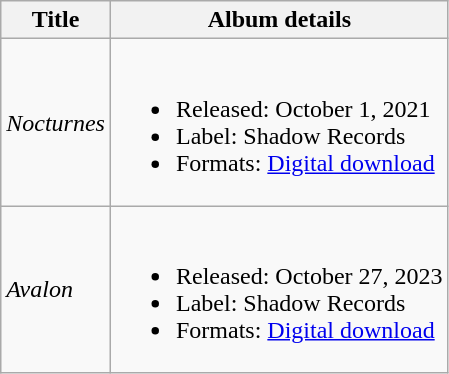<table class="wikitable">
<tr>
<th>Title</th>
<th>Album details</th>
</tr>
<tr>
<td><em>Nocturnes</em></td>
<td><br><ul><li>Released: October 1, 2021</li><li>Label: Shadow Records</li><li>Formats: <a href='#'>Digital download</a></li></ul></td>
</tr>
<tr>
<td><em>Avalon</em></td>
<td><br><ul><li>Released: October 27, 2023</li><li>Label: Shadow Records</li><li>Formats: <a href='#'>Digital download</a></li></ul></td>
</tr>
</table>
